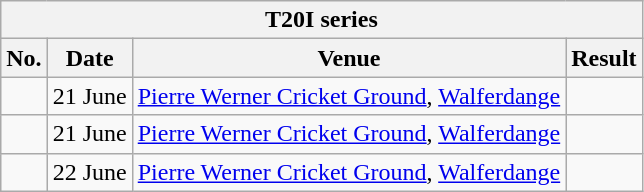<table class="wikitable">
<tr>
<th colspan="5">T20I series</th>
</tr>
<tr>
<th>No.</th>
<th>Date</th>
<th>Venue</th>
<th>Result</th>
</tr>
<tr>
<td></td>
<td>21 June</td>
<td><a href='#'>Pierre Werner Cricket Ground</a>, <a href='#'>Walferdange</a></td>
<td></td>
</tr>
<tr>
<td></td>
<td>21 June</td>
<td><a href='#'>Pierre Werner Cricket Ground</a>, <a href='#'>Walferdange</a></td>
<td></td>
</tr>
<tr>
<td></td>
<td>22 June</td>
<td><a href='#'>Pierre Werner Cricket Ground</a>, <a href='#'>Walferdange</a></td>
<td></td>
</tr>
</table>
